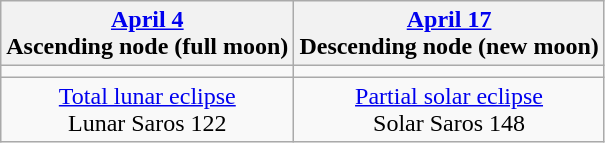<table class="wikitable">
<tr>
<th><a href='#'>April 4</a><br>Ascending node (full moon)<br></th>
<th><a href='#'>April 17</a><br>Descending node (new moon)<br></th>
</tr>
<tr>
<td></td>
<td></td>
</tr>
<tr align=center>
<td><a href='#'>Total lunar eclipse</a><br>Lunar Saros 122</td>
<td><a href='#'>Partial solar eclipse</a><br>Solar Saros 148</td>
</tr>
</table>
